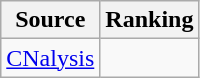<table class="wikitable" style="text-align:center">
<tr>
<th>Source</th>
<th>Ranking</th>
</tr>
<tr>
<td align=left><a href='#'>CNalysis</a></td>
<td></td>
</tr>
</table>
